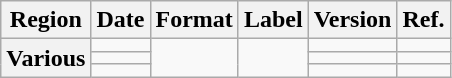<table class="wikitable plainrowheaders">
<tr>
<th scope="col">Region</th>
<th scope="col">Date</th>
<th scope="col">Format</th>
<th scope="col">Label</th>
<th>Version</th>
<th scope="col">Ref.</th>
</tr>
<tr>
<th rowspan="3" scope="row">Various</th>
<td></td>
<td rowspan="3"></td>
<td rowspan="3"></td>
<td></td>
<td></td>
</tr>
<tr>
<td></td>
<td></td>
<td></td>
</tr>
<tr>
<td></td>
<td></td>
<td></td>
</tr>
</table>
